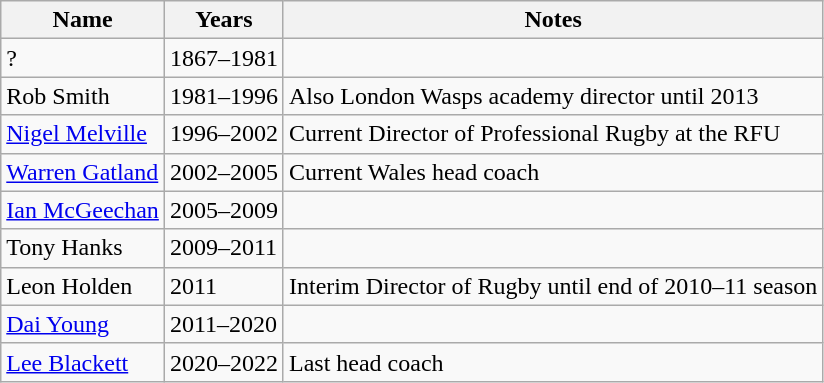<table class="wikitable">
<tr>
<th>Name</th>
<th>Years</th>
<th>Notes</th>
</tr>
<tr>
<td>?</td>
<td>1867–1981</td>
<td></td>
</tr>
<tr>
<td>Rob Smith</td>
<td>1981–1996</td>
<td>Also London Wasps academy director until 2013</td>
</tr>
<tr>
<td><a href='#'>Nigel Melville</a></td>
<td>1996–2002</td>
<td>Current Director of Professional Rugby at the RFU</td>
</tr>
<tr>
<td><a href='#'>Warren Gatland</a></td>
<td>2002–2005</td>
<td>Current Wales head coach</td>
</tr>
<tr>
<td><a href='#'>Ian McGeechan</a></td>
<td>2005–2009</td>
<td></td>
</tr>
<tr>
<td>Tony Hanks</td>
<td>2009–2011</td>
<td></td>
</tr>
<tr>
<td>Leon Holden</td>
<td>2011</td>
<td>Interim Director of Rugby until end of 2010–11 season</td>
</tr>
<tr>
<td><a href='#'>Dai Young</a></td>
<td>2011–2020</td>
<td></td>
</tr>
<tr>
<td><a href='#'>Lee Blackett</a></td>
<td>2020–2022</td>
<td>Last head coach</td>
</tr>
</table>
